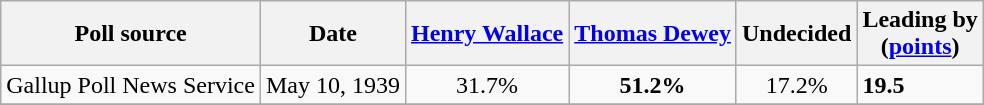<table class="wikitable sortable collapsible collapsed">
<tr>
<th>Poll source</th>
<th>Date</th>
<th><a href='#'>Henry Wallace</a><br><small></small></th>
<th><a href='#'>Thomas Dewey</a><br><small></small></th>
<th>Undecided</th>
<th>Leading by<br>(<a href='#'>points</a>)</th>
</tr>
<tr>
<td>Gallup Poll News Service</td>
<td>May 10, 1939</td>
<td align="center">31.7%</td>
<td align="center" ><strong>51.2%</strong></td>
<td align="center">17.2%</td>
<td><strong>19.5</strong></td>
</tr>
<tr>
</tr>
</table>
